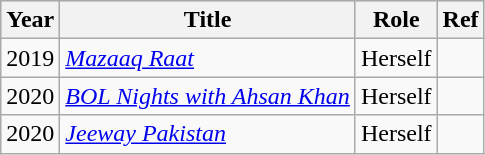<table class="wikitable sortable plainrowheaders">
<tr style="background:#ccc; text-align:center;">
<th scope="col">Year</th>
<th scope="col">Title</th>
<th scope="col">Role</th>
<th scope="col">Ref</th>
</tr>
<tr>
<td>2019</td>
<td><em><a href='#'>Mazaaq Raat</a></em></td>
<td>Herself</td>
<td></td>
</tr>
<tr>
<td>2020</td>
<td><em><a href='#'>BOL Nights with Ahsan Khan</a></em></td>
<td>Herself</td>
<td></td>
</tr>
<tr>
<td>2020</td>
<td><em><a href='#'>Jeeway Pakistan</a></em></td>
<td>Herself</td>
<td></td>
</tr>
</table>
